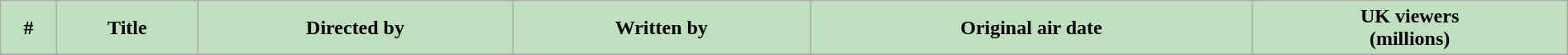<table class="wikitable plainrowheaders" width="100%" style="background:#FFFFFF;">
<tr>
<th style="background: #bfe0bf;">#</th>
<th style="background: #bfe0bf;">Title</th>
<th style="background: #bfe0bf;">Directed by</th>
<th style="background: #bfe0bf;">Written by</th>
<th style="background: #bfe0bf;">Original air date</th>
<th style="background: #bfe0bf;">UK viewers<br>(millions)</th>
</tr>
<tr>
</tr>
</table>
